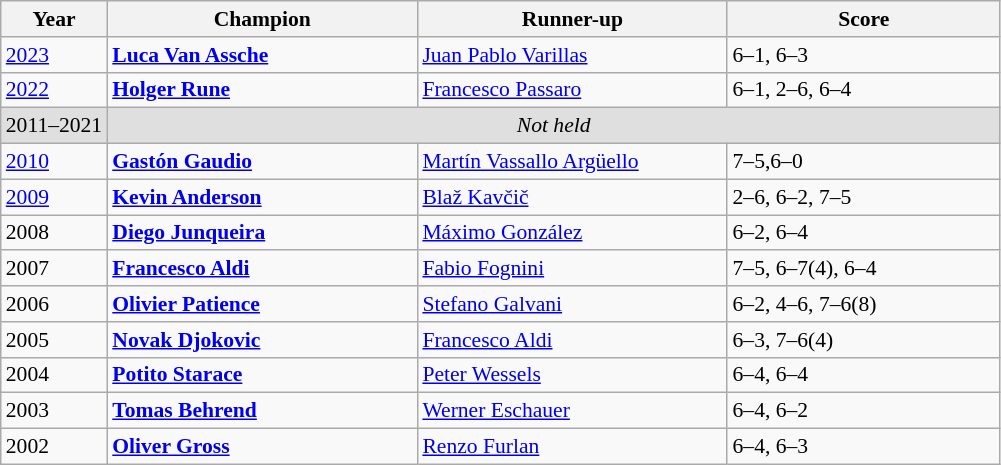<table class="wikitable" style="font-size:90%">
<tr>
<th>Year</th>
<th width="200">Champion</th>
<th width="200">Runner-up</th>
<th width="175">Score</th>
</tr>
<tr>
<td><a href='#'>2023</a></td>
<td> <strong><a href='#'>Luca Van Assche</a></strong></td>
<td> <a href='#'>Juan Pablo Varillas</a></td>
<td>6–1, 6–3</td>
</tr>
<tr>
<td><a href='#'>2022</a></td>
<td> <strong><a href='#'>Holger Rune</a></strong></td>
<td> <a href='#'>Francesco Passaro</a></td>
<td>6–1, 2–6, 6–4</td>
</tr>
<tr>
<td style=background:#dfdfdf>2011–2021</td>
<td colspan=3 align=center style=background:#dfdfdf><em>Not held</em></td>
</tr>
<tr>
<td><a href='#'>2010</a></td>
<td> <strong><a href='#'>Gastón Gaudio</a></strong></td>
<td> <a href='#'>Martín Vassallo Argüello</a></td>
<td>7–5,6–0</td>
</tr>
<tr>
<td><a href='#'>2009</a></td>
<td> <strong><a href='#'>Kevin Anderson</a></strong></td>
<td> <a href='#'>Blaž Kavčič</a></td>
<td>2–6, 6–2, 7–5</td>
</tr>
<tr>
<td>2008</td>
<td> <strong><a href='#'>Diego Junqueira</a></strong></td>
<td> <a href='#'>Máximo González</a></td>
<td>6–2, 6–4</td>
</tr>
<tr>
<td>2007</td>
<td> <strong><a href='#'>Francesco Aldi</a></strong></td>
<td> <a href='#'>Fabio Fognini</a></td>
<td>7–5, 6–7(4), 6–4</td>
</tr>
<tr>
<td>2006</td>
<td> <strong><a href='#'>Olivier Patience</a></strong></td>
<td> <a href='#'>Stefano Galvani</a></td>
<td>6–2, 4–6, 7–6(8)</td>
</tr>
<tr>
<td>2005</td>
<td> <strong><a href='#'>Novak Djokovic</a></strong></td>
<td> <a href='#'>Francesco Aldi</a></td>
<td>6–3, 7–6(4)</td>
</tr>
<tr>
<td>2004</td>
<td> <strong><a href='#'>Potito Starace</a></strong></td>
<td> <a href='#'>Peter Wessels</a></td>
<td>6–4, 6–4</td>
</tr>
<tr>
<td>2003</td>
<td> <strong><a href='#'>Tomas Behrend</a></strong></td>
<td> <a href='#'>Werner Eschauer</a></td>
<td>6–4, 6–2</td>
</tr>
<tr>
<td>2002</td>
<td> <strong><a href='#'>Oliver Gross</a></strong></td>
<td> <a href='#'>Renzo Furlan</a></td>
<td>6–4, 6–3</td>
</tr>
</table>
